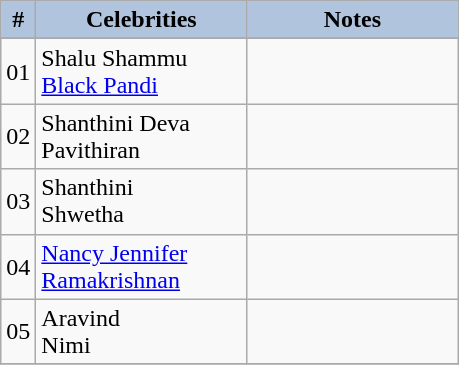<table class="wikitable">
<tr>
<th style="width:10pt; background:LightSteelBlue;">#</th>
<th style="width:100pt; background:LightSteelBlue;">Celebrities</th>
<th style="width:100pt; background:LightSteelBlue;">Notes</th>
</tr>
<tr>
</tr>
<tr>
<td>01</td>
<td>Shalu Shammu <br> <a href='#'>Black Pandi</a></td>
<td></td>
</tr>
<tr 2nd runner up>
<td>02</td>
<td>Shanthini Deva <br> Pavithiran</td>
<td></td>
</tr>
<tr 1st runner up>
<td>03</td>
<td>Shanthini  <br> Shwetha</td>
<td></td>
</tr>
<tr 3rd runner u>
<td>04</td>
<td><a href='#'>Nancy Jennifer</a> <br> <a href='#'>Ramakrishnan</a></td>
<td></td>
</tr>
<tr Left>
<td>05</td>
<td>Aravind <br> Nimi</td>
<td></td>
</tr>
<tr Winners>
</tr>
</table>
